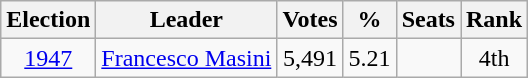<table class=wikitable style=text-align:center>
<tr>
<th>Election</th>
<th>Leader</th>
<th>Votes</th>
<th>%</th>
<th>Seats</th>
<th>Rank</th>
</tr>
<tr>
<td><a href='#'>1947</a></td>
<td><a href='#'>Francesco Masini</a></td>
<td>5,491</td>
<td>5.21</td>
<td></td>
<td>4th</td>
</tr>
</table>
